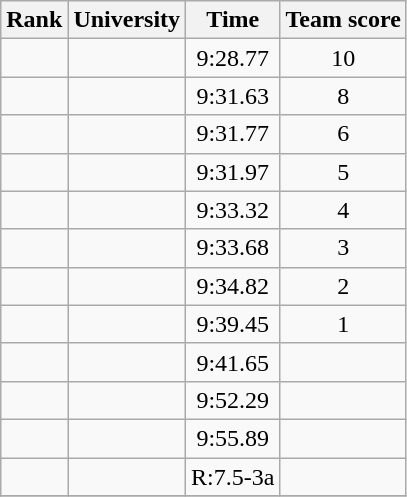<table class="wikitable sortable" style="text-align:center">
<tr>
<th>Rank</th>
<th>University</th>
<th>Time</th>
<th>Team score</th>
</tr>
<tr>
<td></td>
<td></td>
<td>9:28.77</td>
<td>10</td>
</tr>
<tr>
<td></td>
<td></td>
<td>9:31.63</td>
<td>8</td>
</tr>
<tr>
<td></td>
<td></td>
<td>9:31.77</td>
<td>6</td>
</tr>
<tr>
<td></td>
<td></td>
<td>9:31.97</td>
<td>5</td>
</tr>
<tr>
<td></td>
<td></td>
<td>9:33.32</td>
<td>4</td>
</tr>
<tr>
<td></td>
<td></td>
<td>9:33.68</td>
<td>3</td>
</tr>
<tr>
<td></td>
<td></td>
<td>9:34.82</td>
<td>2</td>
</tr>
<tr>
<td></td>
<td></td>
<td>9:39.45</td>
<td>1</td>
</tr>
<tr>
<td></td>
<td></td>
<td>9:41.65</td>
<td></td>
</tr>
<tr>
<td></td>
<td></td>
<td>9:52.29</td>
<td></td>
</tr>
<tr>
<td></td>
<td></td>
<td>9:55.89</td>
<td></td>
</tr>
<tr>
<td></td>
<td></td>
<td> R:7.5-3a</td>
<td></td>
</tr>
<tr>
</tr>
</table>
